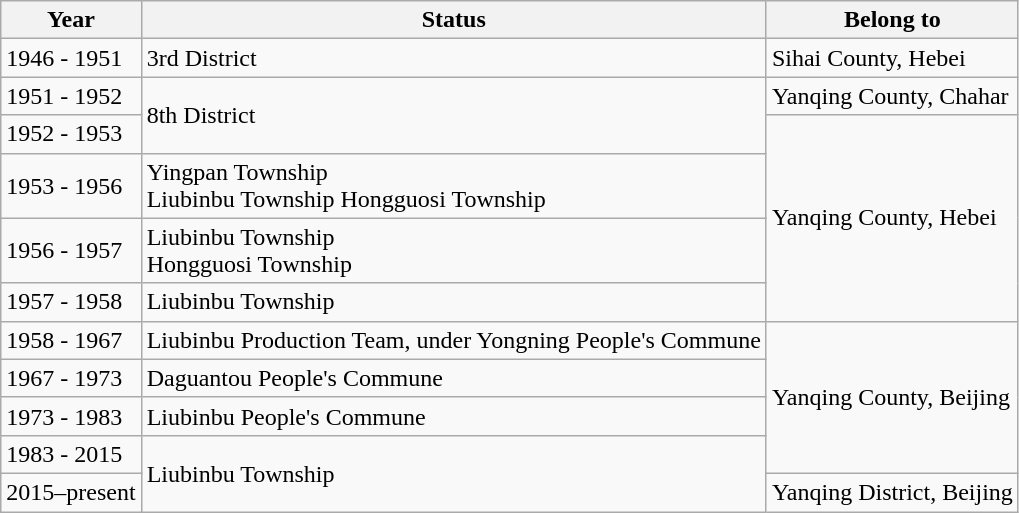<table class="wikitable">
<tr>
<th>Year</th>
<th>Status</th>
<th>Belong to</th>
</tr>
<tr>
<td>1946 - 1951</td>
<td>3rd District</td>
<td>Sihai County, Hebei</td>
</tr>
<tr>
<td>1951 - 1952</td>
<td rowspan="2">8th District</td>
<td>Yanqing County, Chahar</td>
</tr>
<tr>
<td>1952 - 1953</td>
<td rowspan="4">Yanqing County, Hebei</td>
</tr>
<tr>
<td>1953 - 1956</td>
<td>Yingpan Township<br>Liubinbu Township
Hongguosi Township</td>
</tr>
<tr>
<td>1956 - 1957</td>
<td>Liubinbu Township<br>Hongguosi Township</td>
</tr>
<tr>
<td>1957 - 1958</td>
<td>Liubinbu Township</td>
</tr>
<tr>
<td>1958 - 1967</td>
<td>Liubinbu Production Team, under Yongning People's Commune</td>
<td rowspan="4">Yanqing County, Beijing</td>
</tr>
<tr>
<td>1967 - 1973</td>
<td>Daguantou People's Commune</td>
</tr>
<tr>
<td>1973 - 1983</td>
<td>Liubinbu People's Commune</td>
</tr>
<tr>
<td>1983 - 2015</td>
<td rowspan="2">Liubinbu Township</td>
</tr>
<tr>
<td>2015–present</td>
<td>Yanqing District, Beijing</td>
</tr>
</table>
